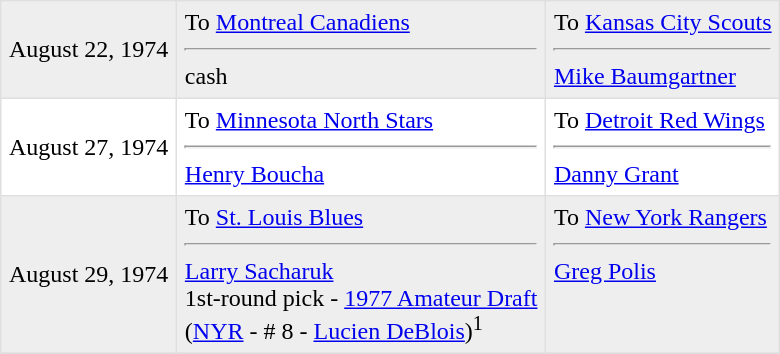<table border=1 style="border-collapse:collapse" bordercolor="#DFDFDF"  cellpadding="5">
<tr bgcolor="#eeeeee">
<td>August 22, 1974</td>
<td valign="top">To <a href='#'>Montreal Canadiens</a><hr>cash</td>
<td valign="top">To <a href='#'>Kansas City Scouts</a><hr><a href='#'>Mike Baumgartner</a></td>
</tr>
<tr>
<td>August 27, 1974</td>
<td valign="top">To <a href='#'>Minnesota North Stars</a><hr><a href='#'>Henry Boucha</a></td>
<td valign="top">To <a href='#'>Detroit Red Wings</a><hr><a href='#'>Danny Grant</a></td>
</tr>
<tr bgcolor="#eeeeee">
<td>August 29, 1974</td>
<td valign="top">To <a href='#'>St. Louis Blues</a><hr><a href='#'>Larry Sacharuk</a><br>1st-round pick - <a href='#'>1977 Amateur Draft</a><br>(<a href='#'>NYR</a> - # 8 - <a href='#'>Lucien DeBlois</a>)<sup>1</sup></td>
<td valign="top">To <a href='#'>New York Rangers</a><hr><a href='#'>Greg Polis</a></td>
</tr>
<tr>
</tr>
</table>
